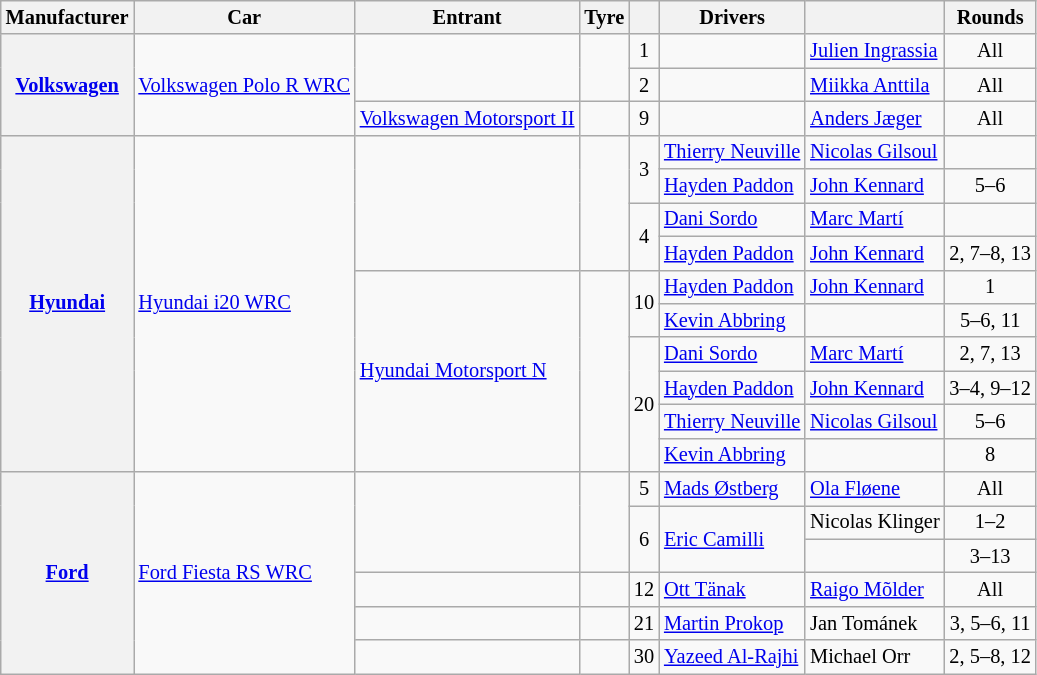<table class="wikitable" style="font-size: 85%;">
<tr>
<th>Manufacturer</th>
<th>Car</th>
<th>Entrant</th>
<th>Tyre</th>
<th></th>
<th>Drivers</th>
<th></th>
<th>Rounds</th>
</tr>
<tr>
<th rowspan=3><a href='#'>Volkswagen</a></th>
<td rowspan=3 nowrap><a href='#'>Volkswagen Polo R WRC</a></td>
<td rowspan=2></td>
<td rowspan=2 align="center"></td>
<td align="center">1</td>
<td></td>
<td> <a href='#'>Julien Ingrassia</a></td>
<td align="center">All</td>
</tr>
<tr>
<td align="center">2</td>
<td></td>
<td> <a href='#'>Miikka Anttila</a></td>
<td align="center">All</td>
</tr>
<tr>
<td rowspan=1> <a href='#'>Volkswagen Motorsport II</a></td>
<td align="center"></td>
<td align="center">9</td>
<td></td>
<td> <a href='#'>Anders Jæger</a></td>
<td align="center">All</td>
</tr>
<tr>
<th rowspan=10><a href='#'>Hyundai</a></th>
<td rowspan=10><a href='#'>Hyundai i20 WRC</a></td>
<td rowspan=4></td>
<td rowspan=4 align="center"></td>
<td rowspan=2 align="center">3</td>
<td> <a href='#'>Thierry Neuville</a></td>
<td> <a href='#'>Nicolas Gilsoul</a></td>
<td align="center"></td>
</tr>
<tr>
<td> <a href='#'>Hayden Paddon</a></td>
<td> <a href='#'>John Kennard</a></td>
<td align="center">5–6</td>
</tr>
<tr>
<td rowspan=2 align="center">4</td>
<td> <a href='#'>Dani Sordo</a></td>
<td> <a href='#'>Marc Martí</a></td>
<td align="center"></td>
</tr>
<tr>
<td> <a href='#'>Hayden Paddon</a></td>
<td> <a href='#'>John Kennard</a></td>
<td align="center">2, 7–8, 13</td>
</tr>
<tr>
<td rowspan=6> <a href='#'>Hyundai Motorsport N</a></td>
<td rowspan=6 align="center"></td>
<td rowspan=2 align="center">10</td>
<td> <a href='#'>Hayden Paddon</a></td>
<td> <a href='#'>John Kennard</a></td>
<td align="center">1</td>
</tr>
<tr>
<td> <a href='#'>Kevin Abbring</a></td>
<td style="padding-right:24px"></td>
<td align="center">5–6, 11</td>
</tr>
<tr>
<td rowspan=4 align="center">20</td>
<td> <a href='#'>Dani Sordo</a></td>
<td> <a href='#'>Marc Martí</a></td>
<td align="center">2, 7, 13</td>
</tr>
<tr>
<td> <a href='#'>Hayden Paddon</a></td>
<td> <a href='#'>John Kennard</a></td>
<td align="center">3–4, 9–12</td>
</tr>
<tr>
<td> <a href='#'>Thierry Neuville</a></td>
<td> <a href='#'>Nicolas Gilsoul</a></td>
<td align="center">5–6</td>
</tr>
<tr>
<td> <a href='#'>Kevin Abbring</a></td>
<td style="padding-right:24px"></td>
<td align="center">8</td>
</tr>
<tr>
<th rowspan=6><a href='#'>Ford</a></th>
<td rowspan=6><a href='#'>Ford Fiesta RS WRC</a></td>
<td rowspan=3></td>
<td rowspan=3 align="center"></td>
<td align="center">5</td>
<td> <a href='#'>Mads Østberg</a></td>
<td> <a href='#'>Ola Fløene</a></td>
<td align="center">All</td>
</tr>
<tr>
<td rowspan=2 align="center">6</td>
<td rowspan=2> <a href='#'>Eric Camilli</a></td>
<td> Nicolas Klinger</td>
<td align="center">1–2</td>
</tr>
<tr>
<td></td>
<td align="center">3–13</td>
</tr>
<tr>
<td></td>
<td rowspan=1 align="center"></td>
<td align="center">12</td>
<td> <a href='#'>Ott Tänak</a></td>
<td> <a href='#'>Raigo Mõlder</a></td>
<td align="center">All</td>
</tr>
<tr>
<td rowspan=1></td>
<td rowspan=1 align="center"></td>
<td align="center">21</td>
<td> <a href='#'>Martin Prokop</a></td>
<td> Jan Tománek</td>
<td align="center">3, 5–6, 11</td>
</tr>
<tr>
<td rowspan=1></td>
<td align="center"></td>
<td align="center">30</td>
<td> <a href='#'>Yazeed Al-Rajhi</a></td>
<td> Michael Orr</td>
<td align="center">2, 5–8, 12</td>
</tr>
</table>
